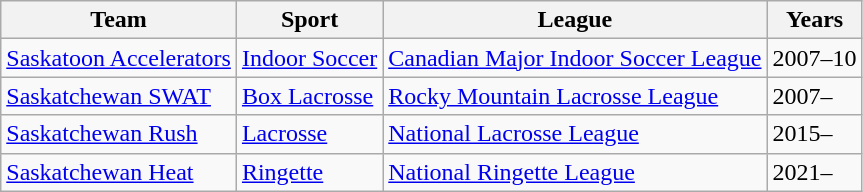<table class="wikitable">
<tr>
<th>Team</th>
<th>Sport</th>
<th>League</th>
<th>Years</th>
</tr>
<tr>
<td><a href='#'>Saskatoon Accelerators</a></td>
<td><a href='#'>Indoor Soccer</a></td>
<td><a href='#'>Canadian Major Indoor Soccer League</a></td>
<td>2007–10</td>
</tr>
<tr>
<td><a href='#'>Saskatchewan SWAT</a></td>
<td><a href='#'>Box Lacrosse</a></td>
<td><a href='#'>Rocky Mountain Lacrosse League</a></td>
<td>2007–</td>
</tr>
<tr>
<td><a href='#'>Saskatchewan Rush</a></td>
<td><a href='#'>Lacrosse</a></td>
<td><a href='#'>National Lacrosse League</a></td>
<td>2015–</td>
</tr>
<tr>
<td><a href='#'>Saskatchewan Heat</a></td>
<td><a href='#'>Ringette</a></td>
<td><a href='#'>National Ringette League</a></td>
<td>2021–</td>
</tr>
</table>
